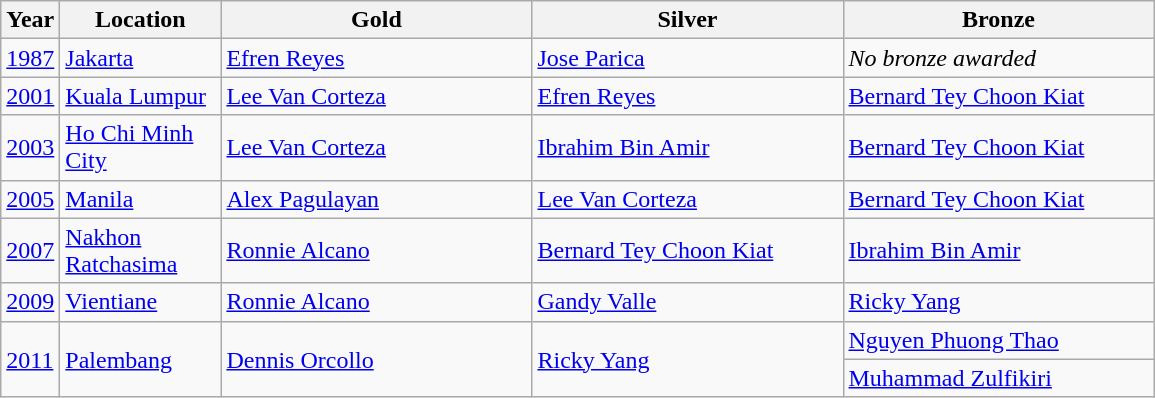<table class="wikitable">
<tr>
<th>Year</th>
<th width="100">Location</th>
<th width="200">Gold</th>
<th width="200">Silver</th>
<th width="200">Bronze</th>
</tr>
<tr>
<td><a href='#'>1987</a></td>
<td> <a href='#'>Jakarta</a></td>
<td> <a href='#'>Efren Reyes</a></td>
<td> <a href='#'>Jose Parica</a></td>
<td><em>No bronze awarded</em></td>
</tr>
<tr>
<td><a href='#'>2001</a></td>
<td> <a href='#'>Kuala Lumpur</a></td>
<td> <a href='#'>Lee Van Corteza</a></td>
<td> <a href='#'>Efren Reyes</a></td>
<td> <a href='#'>Bernard Tey Choon Kiat</a></td>
</tr>
<tr>
<td><a href='#'>2003</a></td>
<td> <a href='#'>Ho Chi Minh City</a></td>
<td> <a href='#'>Lee Van Corteza</a></td>
<td> <a href='#'>Ibrahim Bin Amir</a></td>
<td> <a href='#'>Bernard Tey Choon Kiat</a></td>
</tr>
<tr>
<td><a href='#'>2005</a></td>
<td> <a href='#'>Manila</a></td>
<td> <a href='#'>Alex Pagulayan</a></td>
<td> <a href='#'>Lee Van Corteza</a></td>
<td> <a href='#'>Bernard Tey Choon Kiat</a></td>
</tr>
<tr>
<td><a href='#'>2007</a></td>
<td> <a href='#'>Nakhon Ratchasima</a></td>
<td> <a href='#'>Ronnie Alcano</a></td>
<td> <a href='#'>Bernard Tey Choon Kiat</a></td>
<td> <a href='#'>Ibrahim Bin Amir</a></td>
</tr>
<tr>
<td><a href='#'>2009</a></td>
<td> <a href='#'>Vientiane</a></td>
<td> <a href='#'>Ronnie Alcano</a></td>
<td> <a href='#'>Gandy Valle</a></td>
<td> <a href='#'>Ricky Yang</a></td>
</tr>
<tr>
<td rowspan=2><a href='#'>2011</a></td>
<td rowspan=2> <a href='#'>Palembang</a></td>
<td rowspan=2> <a href='#'>Dennis Orcollo</a></td>
<td rowspan=2> <a href='#'>Ricky Yang</a></td>
<td> <a href='#'>Nguyen Phuong Thao</a></td>
</tr>
<tr>
<td> <a href='#'>Muhammad Zulfikiri</a></td>
</tr>
</table>
